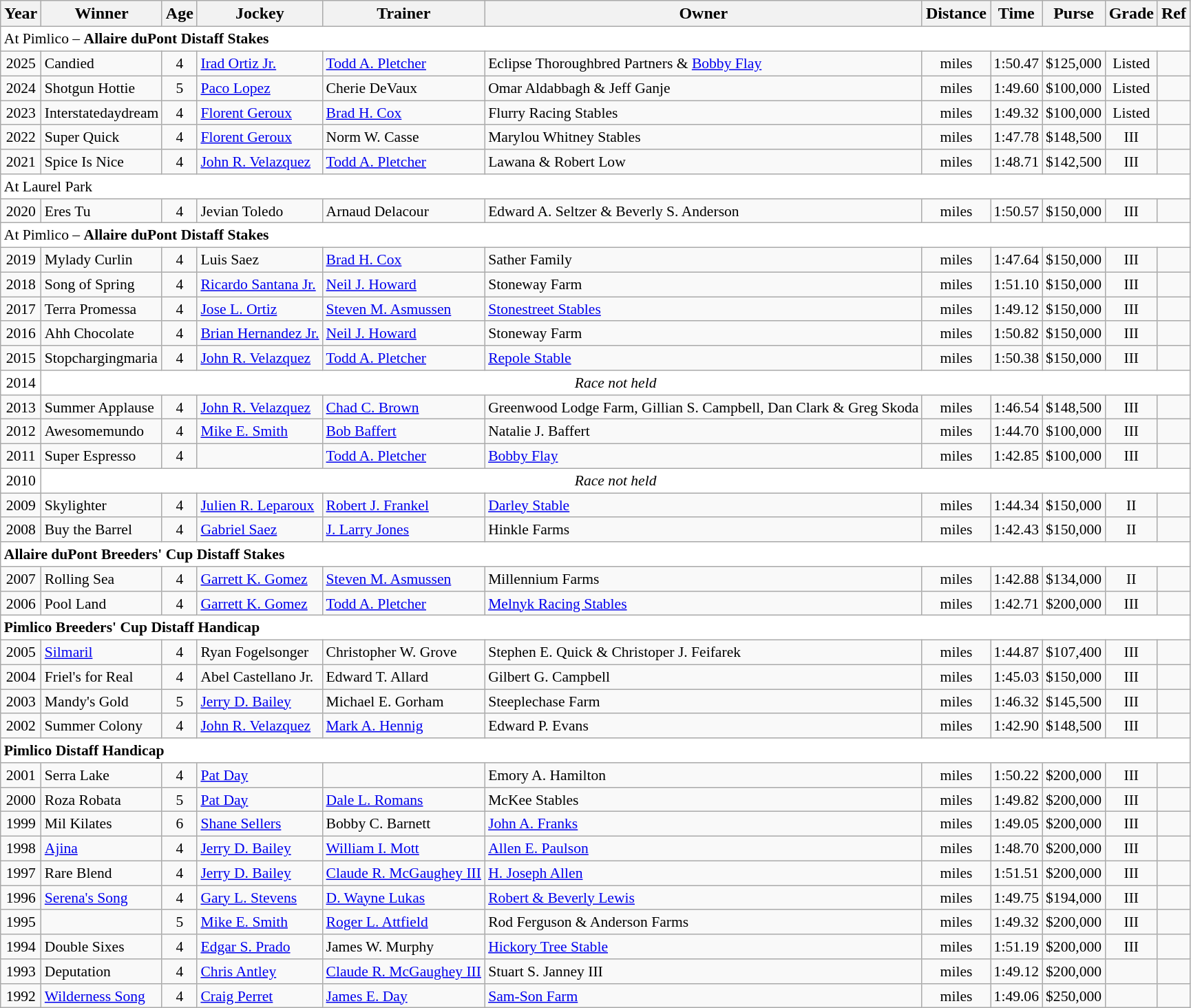<table class="wikitable sortable">
<tr>
<th>Year</th>
<th>Winner</th>
<th>Age</th>
<th>Jockey</th>
<th>Trainer</th>
<th>Owner</th>
<th>Distance</th>
<th>Time</th>
<th>Purse</th>
<th>Grade</th>
<th>Ref</th>
</tr>
<tr style="font-size:90%; background-color:white">
<td align="left" colspan=11>At Pimlico  – <strong>Allaire duPont Distaff Stakes</strong></td>
</tr>
<tr style="font-size:90%;">
<td align="center">2025</td>
<td>Candied</td>
<td align="center">4</td>
<td><a href='#'>Irad Ortiz Jr.</a></td>
<td><a href='#'>Todd A. Pletcher</a></td>
<td>Eclipse Thoroughbred Partners & <a href='#'>Bobby Flay</a></td>
<td align="center"> miles</td>
<td align="center">1:50.47</td>
<td align="center">$125,000</td>
<td align="center">Listed</td>
<td></td>
</tr>
<tr style="font-size:90%;">
<td align=center>2024</td>
<td>Shotgun Hottie</td>
<td align=center>5</td>
<td><a href='#'>Paco Lopez</a></td>
<td>Cherie DeVaux</td>
<td>Omar Aldabbagh & Jeff Ganje</td>
<td align=center> miles</td>
<td align=center>1:49.60</td>
<td align=center>$100,000</td>
<td align=center>Listed</td>
<td></td>
</tr>
<tr style="font-size:90%;">
<td align=center>2023</td>
<td>Interstatedaydream</td>
<td align=center>4</td>
<td><a href='#'>Florent Geroux</a></td>
<td><a href='#'>Brad H. Cox</a></td>
<td>Flurry Racing Stables</td>
<td align=center> miles</td>
<td align=center>1:49.32</td>
<td align=center>$100,000</td>
<td align=center>Listed</td>
<td></td>
</tr>
<tr style="font-size:90%;">
<td align=center>2022</td>
<td>Super Quick</td>
<td align=center>4</td>
<td><a href='#'>Florent Geroux</a></td>
<td>Norm W. Casse</td>
<td>Marylou Whitney Stables</td>
<td align=center> miles</td>
<td align=center>1:47.78</td>
<td align=center>$148,500</td>
<td align=center>III</td>
<td></td>
</tr>
<tr style="font-size:90%;">
<td align=center>2021</td>
<td>Spice Is Nice</td>
<td align=center>4</td>
<td><a href='#'>John R. Velazquez</a></td>
<td><a href='#'>Todd A. Pletcher</a></td>
<td>Lawana & Robert Low</td>
<td align=center> miles</td>
<td align=center>1:48.71</td>
<td align=center>$142,500</td>
<td align=center>III</td>
<td></td>
</tr>
<tr style="font-size:90%; background-color:white">
<td align="left" colspan=11>At Laurel Park</td>
</tr>
<tr style="font-size:90%;">
<td align=center>2020</td>
<td>Eres Tu</td>
<td align=center>4</td>
<td>Jevian Toledo</td>
<td>Arnaud Delacour</td>
<td>Edward A. Seltzer & Beverly S. Anderson</td>
<td align=center> miles</td>
<td align=center>1:50.57</td>
<td align=center>$150,000</td>
<td align=center>III</td>
<td></td>
</tr>
<tr style="font-size:90%; background-color:white">
<td align="left" colspan=11>At Pimlico – <strong>Allaire duPont Distaff Stakes</strong></td>
</tr>
<tr style="font-size:90%;">
<td align=center>2019</td>
<td>Mylady Curlin</td>
<td align=center>4</td>
<td>Luis Saez</td>
<td><a href='#'>Brad H. Cox</a></td>
<td>Sather Family</td>
<td align=center> miles</td>
<td align=center>1:47.64</td>
<td align=center>$150,000</td>
<td align=center>III</td>
<td></td>
</tr>
<tr style="font-size:90%;">
<td align=center>2018</td>
<td>Song of Spring</td>
<td align=center>4</td>
<td><a href='#'>Ricardo Santana Jr.</a></td>
<td><a href='#'>Neil J. Howard</a></td>
<td>Stoneway Farm</td>
<td align=center> miles</td>
<td align=center>1:51.10</td>
<td align=center>$150,000</td>
<td align=center>III</td>
<td></td>
</tr>
<tr style="font-size:90%;">
<td align=center>2017</td>
<td>Terra Promessa</td>
<td align=center>4</td>
<td><a href='#'>Jose L. Ortiz</a></td>
<td><a href='#'>Steven M. Asmussen</a></td>
<td><a href='#'>Stonestreet Stables</a></td>
<td align=center> miles</td>
<td align=center>1:49.12</td>
<td align=center>$150,000</td>
<td align=center>III</td>
<td></td>
</tr>
<tr style="font-size:90%;">
<td align=center>2016</td>
<td>Ahh Chocolate</td>
<td align=center>4</td>
<td><a href='#'>Brian Hernandez Jr.</a></td>
<td><a href='#'>Neil J. Howard</a></td>
<td>Stoneway Farm</td>
<td align=center> miles</td>
<td align=center>1:50.82</td>
<td align=center>$150,000</td>
<td align=center>III</td>
<td></td>
</tr>
<tr style="font-size:90%;">
<td align=center>2015</td>
<td>Stopchargingmaria</td>
<td align=center>4</td>
<td><a href='#'>John R. Velazquez</a></td>
<td><a href='#'>Todd A. Pletcher</a></td>
<td><a href='#'>Repole Stable</a></td>
<td align=center> miles</td>
<td align=center>1:50.38</td>
<td align=center>$150,000</td>
<td align=center>III</td>
<td></td>
</tr>
<tr style="font-size:90%; background-color:white">
<td align="center">2014</td>
<td align="center" colspan=10><em>Race not held</em></td>
</tr>
<tr style="font-size:90%;">
<td align=center>2013</td>
<td>Summer Applause</td>
<td align=center>4</td>
<td><a href='#'>John R. Velazquez</a></td>
<td><a href='#'>Chad C. Brown</a></td>
<td>Greenwood Lodge Farm, Gillian S. Campbell, Dan Clark & Greg Skoda</td>
<td align=center> miles</td>
<td align=center>1:46.54</td>
<td align=center>$148,500</td>
<td align=center>III</td>
<td></td>
</tr>
<tr style="font-size:90%;">
<td align=center>2012</td>
<td>Awesomemundo</td>
<td align=center>4</td>
<td><a href='#'>Mike E. Smith</a></td>
<td><a href='#'>Bob Baffert</a></td>
<td>Natalie J. Baffert</td>
<td align=center> miles</td>
<td align=center>1:44.70</td>
<td align=center>$100,000</td>
<td align=center>III</td>
<td></td>
</tr>
<tr style="font-size:90%;">
<td align=center>2011</td>
<td>Super Espresso</td>
<td align=center>4</td>
<td></td>
<td><a href='#'>Todd A. Pletcher</a></td>
<td><a href='#'>Bobby Flay</a></td>
<td align=center> miles</td>
<td align=center>1:42.85</td>
<td align=center>$100,000</td>
<td align=center>III</td>
<td></td>
</tr>
<tr style="font-size:90%; background-color:white">
<td align="center">2010</td>
<td align="center" colspan=10><em>Race not held</em></td>
</tr>
<tr style="font-size:90%;">
<td align=center>2009</td>
<td>Skylighter</td>
<td align=center>4</td>
<td><a href='#'>Julien R. Leparoux</a></td>
<td><a href='#'>Robert J. Frankel</a></td>
<td><a href='#'>Darley Stable</a></td>
<td align=center> miles</td>
<td align=center>1:44.34</td>
<td align=center>$150,000</td>
<td align=center>II</td>
<td></td>
</tr>
<tr style="font-size:90%;">
<td align=center>2008</td>
<td>Buy the Barrel</td>
<td align=center>4</td>
<td><a href='#'>Gabriel Saez</a></td>
<td><a href='#'>J. Larry Jones</a></td>
<td>Hinkle Farms</td>
<td align=center> miles</td>
<td align=center>1:42.43</td>
<td align=center>$150,000</td>
<td align=center>II</td>
<td></td>
</tr>
<tr style="font-size:90%; background-color:white">
<td align="left" colspan=11><strong>Allaire duPont Breeders' Cup Distaff Stakes</strong></td>
</tr>
<tr style="font-size:90%;">
<td align=center>2007</td>
<td>Rolling Sea</td>
<td align=center>4</td>
<td><a href='#'>Garrett K. Gomez</a></td>
<td><a href='#'>Steven M. Asmussen</a></td>
<td>Millennium Farms</td>
<td align=center> miles</td>
<td align=center>1:42.88</td>
<td align=center>$134,000</td>
<td align=center>II</td>
<td></td>
</tr>
<tr style="font-size:90%;">
<td align=center>2006</td>
<td>Pool Land</td>
<td align=center>4</td>
<td><a href='#'>Garrett K. Gomez</a></td>
<td><a href='#'>Todd A. Pletcher</a></td>
<td><a href='#'>Melnyk Racing Stables</a></td>
<td align=center> miles</td>
<td align=center>1:42.71</td>
<td align=center>$200,000</td>
<td align=center>III</td>
<td></td>
</tr>
<tr style="font-size:90%; background-color:white">
<td align="left" colspan=11><strong>Pimlico Breeders' Cup Distaff Handicap</strong></td>
</tr>
<tr style="font-size:90%;">
<td align=center>2005</td>
<td><a href='#'>Silmaril</a></td>
<td align=center>4</td>
<td>Ryan Fogelsonger</td>
<td>Christopher W. Grove</td>
<td>Stephen E. Quick & Christoper J. Feifarek</td>
<td align=center> miles</td>
<td align=center>1:44.87</td>
<td align=center>$107,400</td>
<td align=center>III</td>
<td></td>
</tr>
<tr style="font-size:90%;">
<td align=center>2004</td>
<td>Friel's for Real</td>
<td align=center>4</td>
<td>Abel Castellano Jr.</td>
<td>Edward T. Allard</td>
<td>Gilbert G. Campbell</td>
<td align=center> miles</td>
<td align=center>1:45.03</td>
<td align=center>$150,000</td>
<td align=center>III</td>
<td></td>
</tr>
<tr style="font-size:90%;">
<td align=center>2003</td>
<td>Mandy's Gold</td>
<td align=center>5</td>
<td><a href='#'>Jerry D. Bailey</a></td>
<td>Michael E. Gorham</td>
<td>Steeplechase Farm</td>
<td align=center> miles</td>
<td align=center>1:46.32</td>
<td align=center>$145,500</td>
<td align=center>III</td>
<td></td>
</tr>
<tr style="font-size:90%;">
<td align=center>2002</td>
<td>Summer Colony</td>
<td align=center>4</td>
<td><a href='#'>John R. Velazquez</a></td>
<td><a href='#'>Mark A. Hennig</a></td>
<td>Edward P. Evans</td>
<td align=center> miles</td>
<td align=center>1:42.90</td>
<td align=center>$148,500</td>
<td align=center>III</td>
<td></td>
</tr>
<tr style="font-size:90%; background-color:white">
<td align="left" colspan=11><strong>Pimlico Distaff Handicap</strong></td>
</tr>
<tr style="font-size:90%;">
<td align=center>2001</td>
<td>Serra Lake</td>
<td align=center>4</td>
<td><a href='#'>Pat Day</a></td>
<td></td>
<td>Emory A. Hamilton</td>
<td align=center> miles</td>
<td align=center>1:50.22</td>
<td align=center>$200,000</td>
<td align=center>III</td>
<td></td>
</tr>
<tr style="font-size:90%;">
<td align=center>2000</td>
<td>Roza Robata</td>
<td align=center>5</td>
<td><a href='#'>Pat Day</a></td>
<td><a href='#'>Dale L. Romans</a></td>
<td>McKee Stables</td>
<td align=center> miles</td>
<td align=center>1:49.82</td>
<td align=center>$200,000</td>
<td align=center>III</td>
<td></td>
</tr>
<tr style="font-size:90%;">
<td align=center>1999</td>
<td>Mil Kilates</td>
<td align=center>6</td>
<td><a href='#'>Shane Sellers</a></td>
<td>Bobby C. Barnett</td>
<td><a href='#'>John A. Franks</a></td>
<td align=center> miles</td>
<td align=center>1:49.05</td>
<td align=center>$200,000</td>
<td align=center>III</td>
<td></td>
</tr>
<tr style="font-size:90%;">
<td align=center>1998</td>
<td><a href='#'>Ajina</a></td>
<td align=center>4</td>
<td><a href='#'>Jerry D. Bailey</a></td>
<td><a href='#'>William I. Mott</a></td>
<td><a href='#'>Allen E. Paulson</a></td>
<td align=center> miles</td>
<td align=center>1:48.70</td>
<td align=center>$200,000</td>
<td align=center>III</td>
<td></td>
</tr>
<tr style="font-size:90%;">
<td align=center>1997</td>
<td>Rare Blend</td>
<td align=center>4</td>
<td><a href='#'>Jerry D. Bailey</a></td>
<td><a href='#'>Claude R. McGaughey III</a></td>
<td><a href='#'>H. Joseph Allen</a></td>
<td align=center> miles</td>
<td align=center>1:51.51</td>
<td align=center>$200,000</td>
<td align=center>III</td>
<td></td>
</tr>
<tr style="font-size:90%;">
<td align=center>1996</td>
<td><a href='#'>Serena's Song</a></td>
<td align=center>4</td>
<td><a href='#'>Gary L. Stevens</a></td>
<td><a href='#'>D. Wayne Lukas</a></td>
<td><a href='#'>Robert & Beverly Lewis</a></td>
<td align=center> miles</td>
<td align=center>1:49.75</td>
<td align=center>$194,000</td>
<td align=center>III</td>
<td></td>
</tr>
<tr style="font-size:90%;">
<td align=center>1995</td>
<td></td>
<td align=center>5</td>
<td><a href='#'>Mike E. Smith</a></td>
<td><a href='#'>Roger L. Attfield</a></td>
<td>Rod Ferguson & Anderson Farms</td>
<td align=center> miles</td>
<td align=center>1:49.32</td>
<td align=center>$200,000</td>
<td align=center>III</td>
<td></td>
</tr>
<tr style="font-size:90%;">
<td align=center>1994</td>
<td>Double Sixes</td>
<td align=center>4</td>
<td><a href='#'>Edgar S. Prado</a></td>
<td>James W. Murphy</td>
<td><a href='#'>Hickory Tree Stable</a></td>
<td align=center> miles</td>
<td align=center>1:51.19</td>
<td align=center>$200,000</td>
<td align=center>III</td>
<td></td>
</tr>
<tr style="font-size:90%;">
<td align=center>1993</td>
<td>Deputation</td>
<td align=center>4</td>
<td><a href='#'>Chris Antley</a></td>
<td><a href='#'>Claude R. McGaughey III</a></td>
<td>Stuart S. Janney III</td>
<td align=center> miles</td>
<td align=center>1:49.12</td>
<td align=center>$200,000</td>
<td align=center></td>
<td></td>
</tr>
<tr style="font-size:90%;">
<td align=center>1992</td>
<td><a href='#'>Wilderness Song</a></td>
<td align=center>4</td>
<td><a href='#'>Craig Perret</a></td>
<td><a href='#'>James E. Day</a></td>
<td><a href='#'>Sam-Son Farm</a></td>
<td align=center> miles</td>
<td align=center>1:49.06</td>
<td align=center>$250,000</td>
<td align=center></td>
<td></td>
</tr>
</table>
